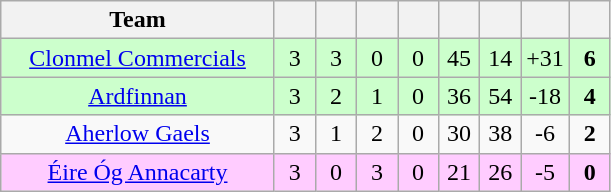<table class="wikitable" style="text-align:center">
<tr>
<th style="width:175px;">Team</th>
<th width="20"></th>
<th width="20"></th>
<th width="20"></th>
<th width="20"></th>
<th width="20"></th>
<th width="20"></th>
<th width="20"></th>
<th width="20"></th>
</tr>
<tr style="background:#cfc;">
<td><a href='#'>Clonmel Commercials</a></td>
<td>3</td>
<td>3</td>
<td>0</td>
<td>0</td>
<td>45</td>
<td>14</td>
<td>+31</td>
<td><strong>6</strong></td>
</tr>
<tr style="background:#cfc;">
<td><a href='#'>Ardfinnan</a></td>
<td>3</td>
<td>2</td>
<td>1</td>
<td>0</td>
<td>36</td>
<td>54</td>
<td>-18</td>
<td><strong>4</strong></td>
</tr>
<tr>
<td><a href='#'>Aherlow Gaels</a></td>
<td>3</td>
<td>1</td>
<td>2</td>
<td>0</td>
<td>30</td>
<td>38</td>
<td>-6</td>
<td><strong>2</strong></td>
</tr>
<tr style="background:#fcf;">
<td><a href='#'>Éire Óg Annacarty</a></td>
<td>3</td>
<td>0</td>
<td>3</td>
<td>0</td>
<td>21</td>
<td>26</td>
<td>-5</td>
<td><strong>0</strong></td>
</tr>
</table>
